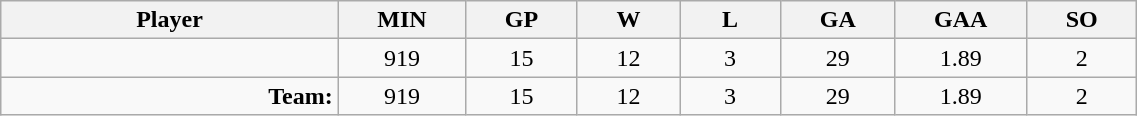<table class="wikitable sortable" width="60%">
<tr>
<th bgcolor="#DDDDFF" width="10%">Player</th>
<th width="3%" bgcolor="#DDDDFF" title="Minutes played">MIN</th>
<th width="3%" bgcolor="#DDDDFF" title="Games played in">GP</th>
<th width="3%" bgcolor="#DDDDFF" title="Games played in">W</th>
<th width="3%" bgcolor="#DDDDFF"title="Games played in">L</th>
<th width="3%" bgcolor="#DDDDFF" title="Goals against">GA</th>
<th width="3%" bgcolor="#DDDDFF" title="Goals against average">GAA</th>
<th width="3%" bgcolor="#DDDDFF" title="Shut-outs">SO</th>
</tr>
<tr align="center">
<td align="right"></td>
<td>919</td>
<td>15</td>
<td>12</td>
<td>3</td>
<td>29</td>
<td>1.89</td>
<td>2</td>
</tr>
<tr align="center">
<td align="right"><strong>Team:</strong></td>
<td>919</td>
<td>15</td>
<td>12</td>
<td>3</td>
<td>29</td>
<td>1.89</td>
<td>2</td>
</tr>
</table>
